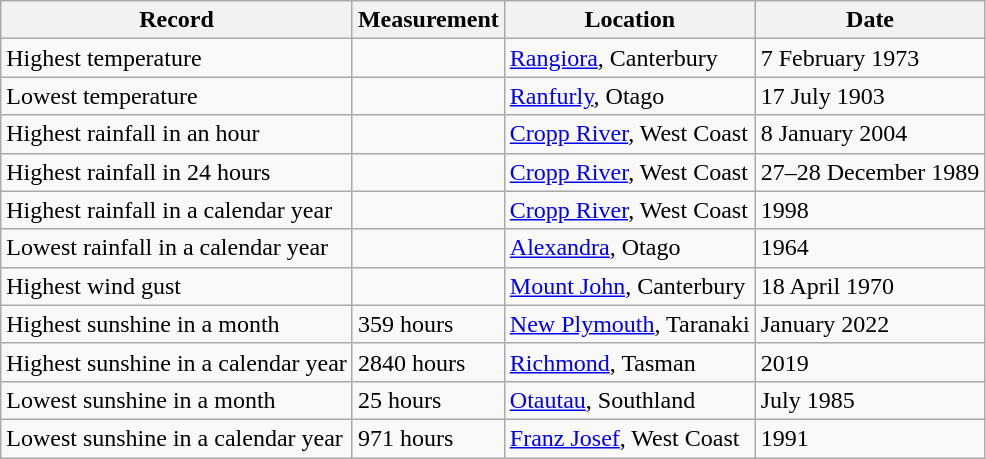<table class="wikitable">
<tr>
<th>Record</th>
<th>Measurement</th>
<th>Location</th>
<th>Date</th>
</tr>
<tr>
<td>Highest temperature</td>
<td></td>
<td><a href='#'>Rangiora</a>, Canterbury</td>
<td>7 February 1973</td>
</tr>
<tr>
<td>Lowest temperature</td>
<td></td>
<td><a href='#'>Ranfurly</a>, Otago</td>
<td>17 July 1903</td>
</tr>
<tr>
<td>Highest rainfall in an hour</td>
<td></td>
<td><a href='#'>Cropp River</a>, West Coast</td>
<td>8 January 2004</td>
</tr>
<tr>
<td>Highest rainfall in 24 hours</td>
<td></td>
<td><a href='#'>Cropp River</a>, West Coast</td>
<td>27–28 December 1989</td>
</tr>
<tr>
<td>Highest rainfall in a calendar year</td>
<td></td>
<td><a href='#'>Cropp River</a>, West Coast</td>
<td>1998</td>
</tr>
<tr>
<td>Lowest rainfall in a calendar year</td>
<td></td>
<td><a href='#'>Alexandra</a>, Otago</td>
<td>1964</td>
</tr>
<tr>
<td>Highest wind gust</td>
<td></td>
<td><a href='#'>Mount John</a>, Canterbury</td>
<td>18 April 1970</td>
</tr>
<tr>
<td>Highest sunshine in a month</td>
<td>359 hours</td>
<td><a href='#'>New Plymouth</a>, Taranaki</td>
<td>January 2022</td>
</tr>
<tr>
<td>Highest sunshine in a calendar year</td>
<td>2840 hours</td>
<td><a href='#'>Richmond</a>, Tasman</td>
<td>2019</td>
</tr>
<tr>
<td>Lowest sunshine in a month</td>
<td>25 hours</td>
<td><a href='#'>Otautau</a>, Southland</td>
<td>July 1985</td>
</tr>
<tr>
<td>Lowest sunshine in a calendar year</td>
<td>971 hours</td>
<td><a href='#'>Franz Josef</a>, West Coast</td>
<td>1991</td>
</tr>
</table>
